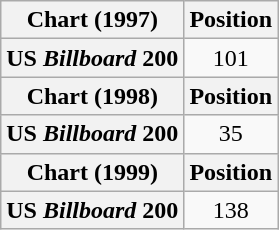<table class="wikitable plainrowheaders">
<tr>
<th>Chart (1997)</th>
<th>Position</th>
</tr>
<tr>
<th scope="row">US <em>Billboard</em> 200</th>
<td style="text-align:center;">101</td>
</tr>
<tr>
<th>Chart (1998)</th>
<th>Position</th>
</tr>
<tr>
<th scope="row">US <em>Billboard</em> 200</th>
<td style="text-align:center;">35</td>
</tr>
<tr>
<th>Chart (1999)</th>
<th>Position</th>
</tr>
<tr>
<th scope="row">US <em>Billboard</em> 200</th>
<td style="text-align:center;">138</td>
</tr>
</table>
